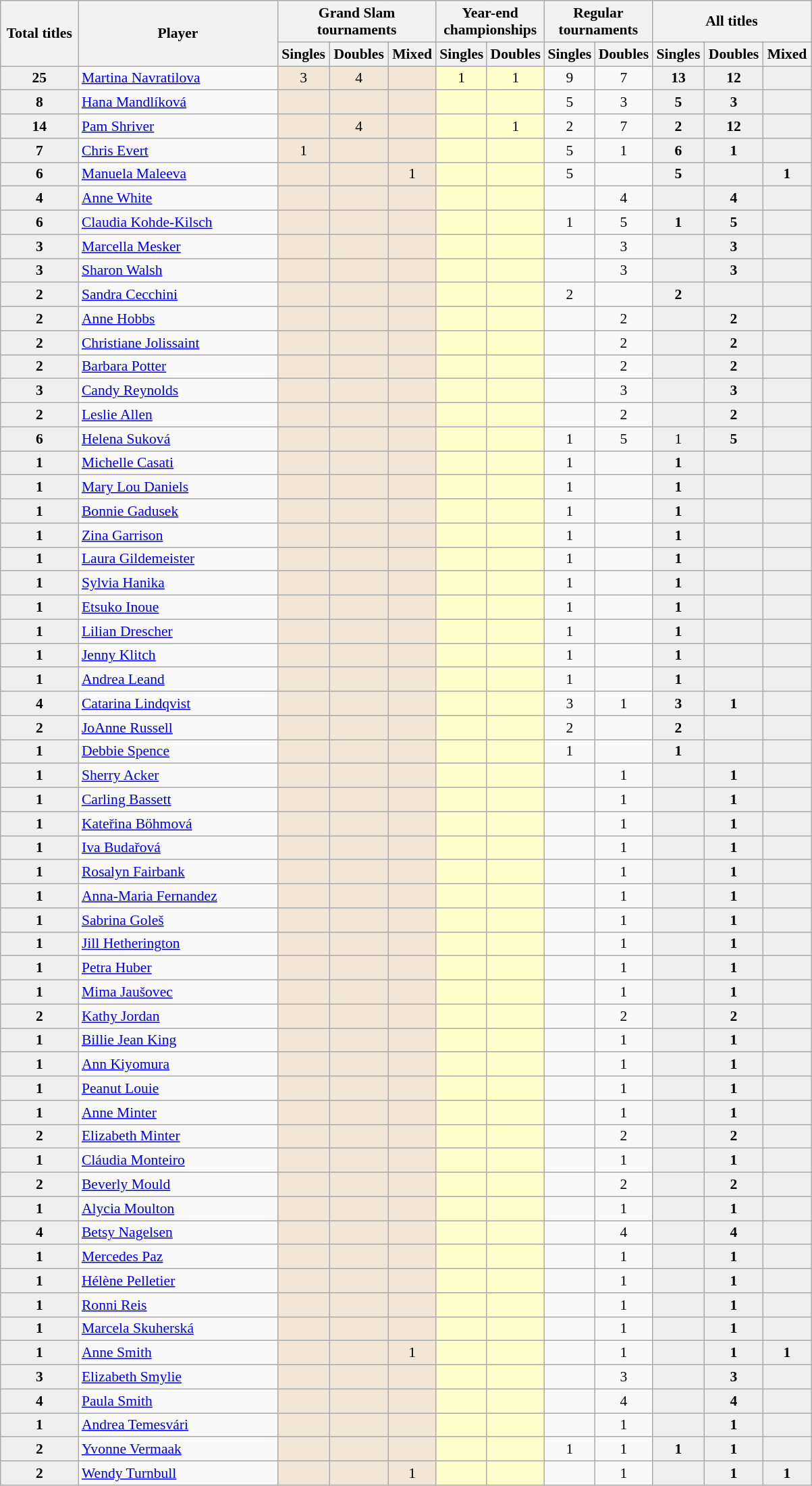<table class="wikitable" style="font-size:90%;">
<tr>
<th style="width:70px;" rowspan="2">Total titles</th>
<th style="width:190px;" rowspan="2">Player</th>
<th style="width:150px;" colspan="3">Grand Slam<br>tournaments</th>
<th style="width:100px;" colspan="2">Year-end<br>championships</th>
<th style="width:100px;" colspan="2">Regular<br>tournaments</th>
<th style="width:150px;" colspan="3">All titles</th>
</tr>
<tr align=center>
<th>Singles</th>
<th>Doubles</th>
<th>Mixed</th>
<th>Singles</th>
<th>Doubles</th>
<th>Singles</th>
<th>Doubles</th>
<th>Singles</th>
<th>Doubles</th>
<th>Mixed</th>
</tr>
<tr align=center>
<td style="background:#efefef;"><strong>25</strong></td>
<td align=left> <a href='#'>Martina Navratilova</a> <br></td>
<td style="background:#f3e6d7;">3</td>
<td style="background:#f3e6d7;">4</td>
<td style="background:#f3e6d7;"></td>
<td style="background:#FFFFCC;">1</td>
<td style="background:#FFFFCC;">1</td>
<td>9</td>
<td>7</td>
<td style="background:#efefef;"><strong>13</strong></td>
<td style="background:#efefef;"><strong>12</strong></td>
<td style="background:#efefef;"></td>
</tr>
<tr align=center>
<td style="background:#efefef;"><strong>8</strong></td>
<td align=left> <a href='#'>Hana Mandlíková</a> <br></td>
<td style="background:#f3e6d7;"></td>
<td style="background:#f3e6d7;"></td>
<td style="background:#f3e6d7;"></td>
<td style="background:#FFFFCC;"></td>
<td style="background:#FFFFCC;"></td>
<td>5</td>
<td>3</td>
<td style="background:#efefef;"><strong>5</strong></td>
<td style="background:#efefef;"><strong>3</strong></td>
<td style="background:#efefef;"></td>
</tr>
<tr align=center>
<td style="background:#efefef;"><strong>14</strong></td>
<td align=left> <a href='#'>Pam Shriver</a> <br></td>
<td style="background:#f3e6d7;"></td>
<td style="background:#f3e6d7;">4</td>
<td style="background:#f3e6d7;"></td>
<td style="background:#FFFFCC;"></td>
<td style="background:#FFFFCC;">1</td>
<td>2</td>
<td>7</td>
<td style="background:#efefef;"><strong>2</strong></td>
<td style="background:#efefef;"><strong>12</strong></td>
<td style="background:#efefef;"></td>
</tr>
<tr align=center>
<td style="background:#efefef;"><strong>7</strong></td>
<td align=left> <a href='#'>Chris Evert</a> <br></td>
<td style="background:#f3e6d7;">1</td>
<td style="background:#f3e6d7;"></td>
<td style="background:#f3e6d7;"></td>
<td style="background:#FFFFCC;"></td>
<td style="background:#FFFFCC;"></td>
<td>5</td>
<td>1</td>
<td style="background:#efefef;"><strong>6</strong></td>
<td style="background:#efefef;"><strong>1</strong></td>
<td style="background:#efefef;"></td>
</tr>
<tr align=center>
<td style="background:#efefef;"><strong>6</strong></td>
<td align=left> <a href='#'>Manuela Maleeva</a> <br></td>
<td style="background:#f3e6d7;"></td>
<td style="background:#f3e6d7;"></td>
<td style="background:#f3e6d7;">1</td>
<td style="background:#FFFFCC;"></td>
<td style="background:#FFFFCC;"></td>
<td>5</td>
<td></td>
<td style="background:#efefef;"><strong>5</strong></td>
<td style="background:#efefef;"></td>
<td style="background:#efefef;"><strong>1</strong></td>
</tr>
<tr align=center>
<td style="background:#efefef;"><strong>4</strong></td>
<td align=left> <a href='#'>Anne White</a> <br></td>
<td style="background:#f3e6d7;"></td>
<td style="background:#f3e6d7;"></td>
<td style="background:#f3e6d7;"></td>
<td style="background:#FFFFCC;"></td>
<td style="background:#FFFFCC;"></td>
<td></td>
<td>4</td>
<td style="background:#efefef;"></td>
<td style="background:#efefef;"><strong>4</strong></td>
<td style="background:#efefef;"></td>
</tr>
<tr align=center>
<td style="background:#efefef;"><strong>6</strong></td>
<td align=left> <a href='#'>Claudia Kohde-Kilsch</a> <br></td>
<td style="background:#f3e6d7;"></td>
<td style="background:#f3e6d7;"></td>
<td style="background:#f3e6d7;"></td>
<td style="background:#FFFFCC;"></td>
<td style="background:#FFFFCC;"></td>
<td>1</td>
<td>5</td>
<td style="background:#efefef;"><strong>1</strong></td>
<td style="background:#efefef;"><strong>5</strong></td>
<td style="background:#efefef;"></td>
</tr>
<tr align=center>
<td style="background:#efefef;"><strong>3</strong></td>
<td align=left> <a href='#'>Marcella Mesker</a> <br></td>
<td style="background:#f3e6d7;"></td>
<td style="background:#f3e6d7;"></td>
<td style="background:#f3e6d7;"></td>
<td style="background:#FFFFCC;"></td>
<td style="background:#FFFFCC;"></td>
<td></td>
<td>3</td>
<td style="background:#efefef;"></td>
<td style="background:#efefef;"><strong>3</strong></td>
<td style="background:#efefef;"></td>
</tr>
<tr align=center>
<td style="background:#efefef;"><strong>3</strong></td>
<td align=left> <a href='#'>Sharon Walsh</a> <br></td>
<td style="background:#f3e6d7;"></td>
<td style="background:#f3e6d7;"></td>
<td style="background:#f3e6d7;"></td>
<td style="background:#FFFFCC;"></td>
<td style="background:#FFFFCC;"></td>
<td></td>
<td>3</td>
<td style="background:#efefef;"></td>
<td style="background:#efefef;"><strong>3</strong></td>
<td style="background:#efefef;"></td>
</tr>
<tr align=center>
<td style="background:#efefef;"><strong>2</strong></td>
<td align=left> <a href='#'>Sandra Cecchini</a> <br></td>
<td style="background:#f3e6d7;"></td>
<td style="background:#f3e6d7;"></td>
<td style="background:#f3e6d7;"></td>
<td style="background:#FFFFCC;"></td>
<td style="background:#FFFFCC;"></td>
<td>2</td>
<td></td>
<td style="background:#efefef;"><strong>2</strong></td>
<td style="background:#efefef;"></td>
<td style="background:#efefef;"></td>
</tr>
<tr align=center>
<td style="background:#efefef;"><strong>2</strong></td>
<td align=left> <a href='#'>Anne Hobbs</a> <br></td>
<td style="background:#f3e6d7;"></td>
<td style="background:#f3e6d7;"></td>
<td style="background:#f3e6d7;"></td>
<td style="background:#FFFFCC;"></td>
<td style="background:#FFFFCC;"></td>
<td></td>
<td>2</td>
<td style="background:#efefef;"></td>
<td style="background:#efefef;"><strong>2</strong></td>
<td style="background:#efefef;"></td>
</tr>
<tr align=center>
<td style="background:#efefef;"><strong>2</strong></td>
<td align=left> <a href='#'>Christiane Jolissaint</a> <br></td>
<td style="background:#f3e6d7;"></td>
<td style="background:#f3e6d7;"></td>
<td style="background:#f3e6d7;"></td>
<td style="background:#FFFFCC;"></td>
<td style="background:#FFFFCC;"></td>
<td></td>
<td>2</td>
<td style="background:#efefef;"></td>
<td style="background:#efefef;"><strong>2</strong></td>
<td style="background:#efefef;"></td>
</tr>
<tr align=center>
<td style="background:#efefef;"><strong>2</strong></td>
<td align=left> <a href='#'>Barbara Potter</a> <br></td>
<td style="background:#f3e6d7;"></td>
<td style="background:#f3e6d7;"></td>
<td style="background:#f3e6d7;"></td>
<td style="background:#FFFFCC;"></td>
<td style="background:#FFFFCC;"></td>
<td></td>
<td>2</td>
<td style="background:#efefef;"></td>
<td style="background:#efefef;"><strong>2</strong></td>
<td style="background:#efefef;"></td>
</tr>
<tr align=center>
<td style="background:#efefef;"><strong>3</strong></td>
<td align=left> <a href='#'>Candy Reynolds</a> <br></td>
<td style="background:#f3e6d7;"></td>
<td style="background:#f3e6d7;"></td>
<td style="background:#f3e6d7;"></td>
<td style="background:#FFFFCC;"></td>
<td style="background:#FFFFCC;"></td>
<td></td>
<td>3</td>
<td style="background:#efefef;"></td>
<td style="background:#efefef;"><strong>3</strong></td>
<td style="background:#efefef;"></td>
</tr>
<tr align=center>
<td style="background:#efefef;"><strong>2</strong></td>
<td align=left> <a href='#'>Leslie Allen</a> <br></td>
<td style="background:#f3e6d7;"></td>
<td style="background:#f3e6d7;"></td>
<td style="background:#f3e6d7;"></td>
<td style="background:#FFFFCC;"></td>
<td style="background:#FFFFCC;"></td>
<td></td>
<td>2</td>
<td style="background:#efefef;"></td>
<td style="background:#efefef;"><strong>2</strong></td>
<td style="background:#efefef;"></td>
</tr>
<tr align=center>
<td style="background:#efefef;"><strong>6</strong></td>
<td align=left> <a href='#'>Helena Suková</a> <br></td>
<td style="background:#f3e6d7;"></td>
<td style="background:#f3e6d7;"></td>
<td style="background:#f3e6d7;"></td>
<td style="background:#FFFFCC;"></td>
<td style="background:#FFFFCC;"></td>
<td>1</td>
<td>5</td>
<td style="background:#efefef;">1</td>
<td style="background:#efefef;"><strong>5</strong></td>
<td style="background:#efefef;"></td>
</tr>
<tr align=center>
<td style="background:#efefef;"><strong>1</strong></td>
<td align=left> <a href='#'>Michelle Casati</a> <br></td>
<td style="background:#f3e6d7;"></td>
<td style="background:#f3e6d7;"></td>
<td style="background:#f3e6d7;"></td>
<td style="background:#FFFFCC;"></td>
<td style="background:#FFFFCC;"></td>
<td>1</td>
<td></td>
<td style="background:#efefef;"><strong>1</strong></td>
<td style="background:#efefef;"></td>
<td style="background:#efefef;"></td>
</tr>
<tr align=center>
<td style="background:#efefef;"><strong>1</strong></td>
<td align=left> <a href='#'>Mary Lou Daniels</a> <br></td>
<td style="background:#f3e6d7;"></td>
<td style="background:#f3e6d7;"></td>
<td style="background:#f3e6d7;"></td>
<td style="background:#FFFFCC;"></td>
<td style="background:#FFFFCC;"></td>
<td>1</td>
<td></td>
<td style="background:#efefef;"><strong>1</strong></td>
<td style="background:#efefef;"></td>
<td style="background:#efefef;"></td>
</tr>
<tr align=center>
<td style="background:#efefef;"><strong>1</strong></td>
<td align=left> <a href='#'>Bonnie Gadusek</a> <br></td>
<td style="background:#f3e6d7;"></td>
<td style="background:#f3e6d7;"></td>
<td style="background:#f3e6d7;"></td>
<td style="background:#FFFFCC;"></td>
<td style="background:#FFFFCC;"></td>
<td>1</td>
<td></td>
<td style="background:#efefef;"><strong>1</strong></td>
<td style="background:#efefef;"></td>
<td style="background:#efefef;"></td>
</tr>
<tr align=center>
<td style="background:#efefef;"><strong>1</strong></td>
<td align=left> <a href='#'>Zina Garrison</a> <br></td>
<td style="background:#f3e6d7;"></td>
<td style="background:#f3e6d7;"></td>
<td style="background:#f3e6d7;"></td>
<td style="background:#FFFFCC;"></td>
<td style="background:#FFFFCC;"></td>
<td>1</td>
<td></td>
<td style="background:#efefef;"><strong>1</strong></td>
<td style="background:#efefef;"></td>
<td style="background:#efefef;"></td>
</tr>
<tr align=center>
<td style="background:#efefef;"><strong>1</strong></td>
<td align=left> <a href='#'>Laura Gildemeister</a> <br></td>
<td style="background:#f3e6d7;"></td>
<td style="background:#f3e6d7;"></td>
<td style="background:#f3e6d7;"></td>
<td style="background:#FFFFCC;"></td>
<td style="background:#FFFFCC;"></td>
<td>1</td>
<td></td>
<td style="background:#efefef;"><strong>1</strong></td>
<td style="background:#efefef;"></td>
<td style="background:#efefef;"></td>
</tr>
<tr align=center>
<td style="background:#efefef;"><strong>1</strong></td>
<td align=left> <a href='#'>Sylvia Hanika</a> <br></td>
<td style="background:#f3e6d7;"></td>
<td style="background:#f3e6d7;"></td>
<td style="background:#f3e6d7;"></td>
<td style="background:#FFFFCC;"></td>
<td style="background:#FFFFCC;"></td>
<td>1</td>
<td></td>
<td style="background:#efefef;"><strong>1</strong></td>
<td style="background:#efefef;"></td>
<td style="background:#efefef;"></td>
</tr>
<tr align=center>
<td style="background:#efefef;"><strong>1</strong></td>
<td align=left> <a href='#'>Etsuko Inoue</a> <br></td>
<td style="background:#f3e6d7;"></td>
<td style="background:#f3e6d7;"></td>
<td style="background:#f3e6d7;"></td>
<td style="background:#FFFFCC;"></td>
<td style="background:#FFFFCC;"></td>
<td>1</td>
<td></td>
<td style="background:#efefef;"><strong>1</strong></td>
<td style="background:#efefef;"></td>
<td style="background:#efefef;"></td>
</tr>
<tr align=center>
<td style="background:#efefef;"><strong>1</strong></td>
<td align=left> <a href='#'>Lilian Drescher</a> <br></td>
<td style="background:#f3e6d7;"></td>
<td style="background:#f3e6d7;"></td>
<td style="background:#f3e6d7;"></td>
<td style="background:#FFFFCC;"></td>
<td style="background:#FFFFCC;"></td>
<td>1</td>
<td></td>
<td style="background:#efefef;"><strong>1</strong></td>
<td style="background:#efefef;"></td>
<td style="background:#efefef;"></td>
</tr>
<tr align=center>
<td style="background:#efefef;"><strong>1</strong></td>
<td align=left> <a href='#'>Jenny Klitch</a> <br></td>
<td style="background:#f3e6d7;"></td>
<td style="background:#f3e6d7;"></td>
<td style="background:#f3e6d7;"></td>
<td style="background:#FFFFCC;"></td>
<td style="background:#FFFFCC;"></td>
<td>1</td>
<td></td>
<td style="background:#efefef;"><strong>1</strong></td>
<td style="background:#efefef;"></td>
<td style="background:#efefef;"></td>
</tr>
<tr align=center>
<td style="background:#efefef;"><strong>1</strong></td>
<td align=left> <a href='#'>Andrea Leand</a> <br></td>
<td style="background:#f3e6d7;"></td>
<td style="background:#f3e6d7;"></td>
<td style="background:#f3e6d7;"></td>
<td style="background:#FFFFCC;"></td>
<td style="background:#FFFFCC;"></td>
<td>1</td>
<td></td>
<td style="background:#efefef;"><strong>1</strong></td>
<td style="background:#efefef;"></td>
<td style="background:#efefef;"></td>
</tr>
<tr align=center>
<td style="background:#efefef;"><strong>4</strong></td>
<td align=left> <a href='#'>Catarina Lindqvist</a> <br></td>
<td style="background:#f3e6d7;"></td>
<td style="background:#f3e6d7;"></td>
<td style="background:#f3e6d7;"></td>
<td style="background:#FFFFCC;"></td>
<td style="background:#FFFFCC;"></td>
<td>3</td>
<td>1</td>
<td style="background:#efefef;"><strong>3</strong></td>
<td style="background:#efefef;"><strong>1</strong></td>
<td style="background:#efefef;"></td>
</tr>
<tr align=center>
<td style="background:#efefef;"><strong>2</strong></td>
<td align=left> <a href='#'>JoAnne Russell</a> <br></td>
<td style="background:#f3e6d7;"></td>
<td style="background:#f3e6d7;"></td>
<td style="background:#f3e6d7;"></td>
<td style="background:#FFFFCC;"></td>
<td style="background:#FFFFCC;"></td>
<td>2</td>
<td></td>
<td style="background:#efefef;"><strong>2</strong></td>
<td style="background:#efefef;"></td>
<td style="background:#efefef;"></td>
</tr>
<tr align=center>
<td style="background:#efefef;"><strong>1</strong></td>
<td align=left> <a href='#'>Debbie Spence</a> <br></td>
<td style="background:#f3e6d7;"></td>
<td style="background:#f3e6d7;"></td>
<td style="background:#f3e6d7;"></td>
<td style="background:#FFFFCC;"></td>
<td style="background:#FFFFCC;"></td>
<td>1</td>
<td></td>
<td style="background:#efefef;"><strong>1</strong></td>
<td style="background:#efefef;"></td>
<td style="background:#efefef;"></td>
</tr>
<tr align=center>
<td style="background:#efefef;"><strong>1</strong></td>
<td align=left> <a href='#'>Sherry Acker</a> <br></td>
<td style="background:#f3e6d7;"></td>
<td style="background:#f3e6d7;"></td>
<td style="background:#f3e6d7;"></td>
<td style="background:#FFFFCC;"></td>
<td style="background:#FFFFCC;"></td>
<td></td>
<td>1</td>
<td style="background:#efefef;"></td>
<td style="background:#efefef;"><strong>1</strong></td>
<td style="background:#efefef;"></td>
</tr>
<tr align=center>
<td style="background:#efefef;"><strong>1</strong></td>
<td align=left> <a href='#'>Carling Bassett</a> <br></td>
<td style="background:#f3e6d7;"></td>
<td style="background:#f3e6d7;"></td>
<td style="background:#f3e6d7;"></td>
<td style="background:#FFFFCC;"></td>
<td style="background:#FFFFCC;"></td>
<td></td>
<td>1</td>
<td style="background:#efefef;"></td>
<td style="background:#efefef;"><strong>1</strong></td>
<td style="background:#efefef;"></td>
</tr>
<tr align=center>
<td style="background:#efefef;"><strong>1</strong></td>
<td align=left> <a href='#'>Kateřina Böhmová</a> <br></td>
<td style="background:#f3e6d7;"></td>
<td style="background:#f3e6d7;"></td>
<td style="background:#f3e6d7;"></td>
<td style="background:#FFFFCC;"></td>
<td style="background:#FFFFCC;"></td>
<td></td>
<td>1</td>
<td style="background:#efefef;"></td>
<td style="background:#efefef;"><strong>1</strong></td>
<td style="background:#efefef;"></td>
</tr>
<tr align=center>
<td style="background:#efefef;"><strong>1</strong></td>
<td align=left> <a href='#'>Iva Budařová</a> <br></td>
<td style="background:#f3e6d7;"></td>
<td style="background:#f3e6d7;"></td>
<td style="background:#f3e6d7;"></td>
<td style="background:#FFFFCC;"></td>
<td style="background:#FFFFCC;"></td>
<td></td>
<td>1</td>
<td style="background:#efefef;"></td>
<td style="background:#efefef;"><strong>1</strong></td>
<td style="background:#efefef;"></td>
</tr>
<tr align=center>
<td style="background:#efefef;"><strong>1</strong></td>
<td align=left> <a href='#'>Rosalyn Fairbank</a> <br></td>
<td style="background:#f3e6d7;"></td>
<td style="background:#f3e6d7;"></td>
<td style="background:#f3e6d7;"></td>
<td style="background:#FFFFCC;"></td>
<td style="background:#FFFFCC;"></td>
<td></td>
<td>1</td>
<td style="background:#efefef;"></td>
<td style="background:#efefef;"><strong>1</strong></td>
<td style="background:#efefef;"></td>
</tr>
<tr align=center>
<td style="background:#efefef;"><strong>1</strong></td>
<td align=left> <a href='#'>Anna-Maria Fernandez</a> <br></td>
<td style="background:#f3e6d7;"></td>
<td style="background:#f3e6d7;"></td>
<td style="background:#f3e6d7;"></td>
<td style="background:#FFFFCC;"></td>
<td style="background:#FFFFCC;"></td>
<td></td>
<td>1</td>
<td style="background:#efefef;"></td>
<td style="background:#efefef;"><strong>1</strong></td>
<td style="background:#efefef;"></td>
</tr>
<tr align=center>
<td style="background:#efefef;"><strong>1</strong></td>
<td align=left> <a href='#'>Sabrina Goleš</a> <br></td>
<td style="background:#f3e6d7;"></td>
<td style="background:#f3e6d7;"></td>
<td style="background:#f3e6d7;"></td>
<td style="background:#FFFFCC;"></td>
<td style="background:#FFFFCC;"></td>
<td></td>
<td>1</td>
<td style="background:#efefef;"></td>
<td style="background:#efefef;"><strong>1</strong></td>
<td style="background:#efefef;"></td>
</tr>
<tr align=center>
<td style="background:#efefef;"><strong>1</strong></td>
<td align=left> <a href='#'>Jill Hetherington</a> <br></td>
<td style="background:#f3e6d7;"></td>
<td style="background:#f3e6d7;"></td>
<td style="background:#f3e6d7;"></td>
<td style="background:#FFFFCC;"></td>
<td style="background:#FFFFCC;"></td>
<td></td>
<td>1</td>
<td style="background:#efefef;"></td>
<td style="background:#efefef;"><strong>1</strong></td>
<td style="background:#efefef;"></td>
</tr>
<tr align=center>
<td style="background:#efefef;"><strong>1</strong></td>
<td align=left> <a href='#'>Petra Huber</a> <br></td>
<td style="background:#f3e6d7;"></td>
<td style="background:#f3e6d7;"></td>
<td style="background:#f3e6d7;"></td>
<td style="background:#FFFFCC;"></td>
<td style="background:#FFFFCC;"></td>
<td></td>
<td>1</td>
<td style="background:#efefef;"></td>
<td style="background:#efefef;"><strong>1</strong></td>
<td style="background:#efefef;"></td>
</tr>
<tr align=center>
<td style="background:#efefef;"><strong>1</strong></td>
<td align=left> <a href='#'>Mima Jaušovec</a> <br></td>
<td style="background:#f3e6d7;"></td>
<td style="background:#f3e6d7;"></td>
<td style="background:#f3e6d7;"></td>
<td style="background:#FFFFCC;"></td>
<td style="background:#FFFFCC;"></td>
<td></td>
<td>1</td>
<td style="background:#efefef;"></td>
<td style="background:#efefef;"><strong>1</strong></td>
<td style="background:#efefef;"></td>
</tr>
<tr align=center>
<td style="background:#efefef;"><strong>2</strong></td>
<td align=left> <a href='#'>Kathy Jordan</a> <br></td>
<td style="background:#f3e6d7;"></td>
<td style="background:#f3e6d7;"></td>
<td style="background:#f3e6d7;"></td>
<td style="background:#FFFFCC;"></td>
<td style="background:#FFFFCC;"></td>
<td></td>
<td>2</td>
<td style="background:#efefef;"></td>
<td style="background:#efefef;"><strong>2</strong></td>
<td style="background:#efefef;"></td>
</tr>
<tr align=center>
<td style="background:#efefef;"><strong>1</strong></td>
<td align=left> <a href='#'>Billie Jean King</a> <br></td>
<td style="background:#f3e6d7;"></td>
<td style="background:#f3e6d7;"></td>
<td style="background:#f3e6d7;"></td>
<td style="background:#FFFFCC;"></td>
<td style="background:#FFFFCC;"></td>
<td></td>
<td>1</td>
<td style="background:#efefef;"></td>
<td style="background:#efefef;"><strong>1</strong></td>
<td style="background:#efefef;"></td>
</tr>
<tr align=center>
<td style="background:#efefef;"><strong>1</strong></td>
<td align=left> <a href='#'>Ann Kiyomura</a> <br></td>
<td style="background:#f3e6d7;"></td>
<td style="background:#f3e6d7;"></td>
<td style="background:#f3e6d7;"></td>
<td style="background:#FFFFCC;"></td>
<td style="background:#FFFFCC;"></td>
<td></td>
<td>1</td>
<td style="background:#efefef;"></td>
<td style="background:#efefef;"><strong>1</strong></td>
<td style="background:#efefef;"></td>
</tr>
<tr align=center>
<td style="background:#efefef;"><strong>1</strong></td>
<td align=left> <a href='#'>Peanut Louie</a> <br></td>
<td style="background:#f3e6d7;"></td>
<td style="background:#f3e6d7;"></td>
<td style="background:#f3e6d7;"></td>
<td style="background:#FFFFCC;"></td>
<td style="background:#FFFFCC;"></td>
<td></td>
<td>1</td>
<td style="background:#efefef;"></td>
<td style="background:#efefef;"><strong>1</strong></td>
<td style="background:#efefef;"></td>
</tr>
<tr align=center>
<td style="background:#efefef;"><strong>1</strong></td>
<td align=left> <a href='#'>Anne Minter</a> <br></td>
<td style="background:#f3e6d7;"></td>
<td style="background:#f3e6d7;"></td>
<td style="background:#f3e6d7;"></td>
<td style="background:#FFFFCC;"></td>
<td style="background:#FFFFCC;"></td>
<td></td>
<td>1</td>
<td style="background:#efefef;"></td>
<td style="background:#efefef;"><strong>1</strong></td>
<td style="background:#efefef;"></td>
</tr>
<tr align=center>
<td style="background:#efefef;"><strong>2</strong></td>
<td align=left> <a href='#'>Elizabeth Minter</a> <br></td>
<td style="background:#f3e6d7;"></td>
<td style="background:#f3e6d7;"></td>
<td style="background:#f3e6d7;"></td>
<td style="background:#FFFFCC;"></td>
<td style="background:#FFFFCC;"></td>
<td></td>
<td>2</td>
<td style="background:#efefef;"></td>
<td style="background:#efefef;"><strong>2</strong></td>
<td style="background:#efefef;"></td>
</tr>
<tr align=center>
<td style="background:#efefef;"><strong>1</strong></td>
<td align=left> <a href='#'>Cláudia Monteiro</a> <br></td>
<td style="background:#f3e6d7;"></td>
<td style="background:#f3e6d7;"></td>
<td style="background:#f3e6d7;"></td>
<td style="background:#FFFFCC;"></td>
<td style="background:#FFFFCC;"></td>
<td></td>
<td>1</td>
<td style="background:#efefef;"></td>
<td style="background:#efefef;"><strong>1</strong></td>
<td style="background:#efefef;"></td>
</tr>
<tr align=center>
<td style="background:#efefef;"><strong>2</strong></td>
<td align=left> <a href='#'>Beverly Mould</a> <br></td>
<td style="background:#f3e6d7;"></td>
<td style="background:#f3e6d7;"></td>
<td style="background:#f3e6d7;"></td>
<td style="background:#FFFFCC;"></td>
<td style="background:#FFFFCC;"></td>
<td></td>
<td>2</td>
<td style="background:#efefef;"></td>
<td style="background:#efefef;"><strong>2</strong></td>
<td style="background:#efefef;"></td>
</tr>
<tr align=center>
<td style="background:#efefef;"><strong>1</strong></td>
<td align=left> <a href='#'>Alycia Moulton</a> <br></td>
<td style="background:#f3e6d7;"></td>
<td style="background:#f3e6d7;"></td>
<td style="background:#f3e6d7;"></td>
<td style="background:#FFFFCC;"></td>
<td style="background:#FFFFCC;"></td>
<td></td>
<td>1</td>
<td style="background:#efefef;"></td>
<td style="background:#efefef;"><strong>1</strong></td>
<td style="background:#efefef;"></td>
</tr>
<tr align=center>
<td style="background:#efefef;"><strong>4</strong></td>
<td align=left> <a href='#'>Betsy Nagelsen</a> <br></td>
<td style="background:#f3e6d7;"></td>
<td style="background:#f3e6d7;"></td>
<td style="background:#f3e6d7;"></td>
<td style="background:#FFFFCC;"></td>
<td style="background:#FFFFCC;"></td>
<td></td>
<td>4</td>
<td style="background:#efefef;"></td>
<td style="background:#efefef;"><strong>4</strong></td>
<td style="background:#efefef;"></td>
</tr>
<tr align=center>
<td style="background:#efefef;"><strong>1</strong></td>
<td align=left> <a href='#'>Mercedes Paz</a> <br></td>
<td style="background:#f3e6d7;"></td>
<td style="background:#f3e6d7;"></td>
<td style="background:#f3e6d7;"></td>
<td style="background:#FFFFCC;"></td>
<td style="background:#FFFFCC;"></td>
<td></td>
<td>1</td>
<td style="background:#efefef;"></td>
<td style="background:#efefef;"><strong>1</strong></td>
<td style="background:#efefef;"></td>
</tr>
<tr align=center>
<td style="background:#efefef;"><strong>1</strong></td>
<td align=left> <a href='#'>Hélène Pelletier</a> <br></td>
<td style="background:#f3e6d7;"></td>
<td style="background:#f3e6d7;"></td>
<td style="background:#f3e6d7;"></td>
<td style="background:#FFFFCC;"></td>
<td style="background:#FFFFCC;"></td>
<td></td>
<td>1</td>
<td style="background:#efefef;"></td>
<td style="background:#efefef;"><strong>1</strong></td>
<td style="background:#efefef;"></td>
</tr>
<tr align=center>
<td style="background:#efefef;"><strong>1</strong></td>
<td align=left> <a href='#'>Ronni Reis</a> <br></td>
<td style="background:#f3e6d7;"></td>
<td style="background:#f3e6d7;"></td>
<td style="background:#f3e6d7;"></td>
<td style="background:#FFFFCC;"></td>
<td style="background:#FFFFCC;"></td>
<td></td>
<td>1</td>
<td style="background:#efefef;"></td>
<td style="background:#efefef;"><strong>1</strong></td>
<td style="background:#efefef;"></td>
</tr>
<tr align=center>
<td style="background:#efefef;"><strong>1</strong></td>
<td align=left> <a href='#'>Marcela Skuherská</a> <br></td>
<td style="background:#f3e6d7;"></td>
<td style="background:#f3e6d7;"></td>
<td style="background:#f3e6d7;"></td>
<td style="background:#FFFFCC;"></td>
<td style="background:#FFFFCC;"></td>
<td></td>
<td>1</td>
<td style="background:#efefef;"></td>
<td style="background:#efefef;"><strong>1</strong></td>
<td style="background:#efefef;"></td>
</tr>
<tr align=center>
<td style="background:#efefef;"><strong>1</strong></td>
<td align=left> <a href='#'>Anne Smith</a> <br></td>
<td style="background:#f3e6d7;"></td>
<td style="background:#f3e6d7;"></td>
<td style="background:#f3e6d7;">1</td>
<td style="background:#FFFFCC;"></td>
<td style="background:#FFFFCC;"></td>
<td></td>
<td>1</td>
<td style="background:#efefef;"></td>
<td style="background:#efefef;"><strong>1</strong></td>
<td style="background:#efefef;"><strong>1</strong></td>
</tr>
<tr align=center>
<td style="background:#efefef;"><strong>3</strong></td>
<td align=left> <a href='#'>Elizabeth Smylie</a> <br></td>
<td style="background:#f3e6d7;"></td>
<td style="background:#f3e6d7;"></td>
<td style="background:#f3e6d7;"></td>
<td style="background:#FFFFCC;"></td>
<td style="background:#FFFFCC;"></td>
<td></td>
<td>3</td>
<td style="background:#efefef;"></td>
<td style="background:#efefef;"><strong>3</strong></td>
<td style="background:#efefef;"></td>
</tr>
<tr align=center>
<td style="background:#efefef;"><strong>4</strong></td>
<td align=left> <a href='#'>Paula Smith</a> <br></td>
<td style="background:#f3e6d7;"></td>
<td style="background:#f3e6d7;"></td>
<td style="background:#f3e6d7;"></td>
<td style="background:#FFFFCC;"></td>
<td style="background:#FFFFCC;"></td>
<td></td>
<td>4</td>
<td style="background:#efefef;"></td>
<td style="background:#efefef;"><strong>4</strong></td>
<td style="background:#efefef;"></td>
</tr>
<tr align=center>
<td style="background:#efefef;"><strong>1</strong></td>
<td align=left> <a href='#'>Andrea Temesvári</a> <br></td>
<td style="background:#f3e6d7;"></td>
<td style="background:#f3e6d7;"></td>
<td style="background:#f3e6d7;"></td>
<td style="background:#FFFFCC;"></td>
<td style="background:#FFFFCC;"></td>
<td></td>
<td>1</td>
<td style="background:#efefef;"></td>
<td style="background:#efefef;"><strong>1</strong></td>
<td style="background:#efefef;"></td>
</tr>
<tr align=center>
<td style="background:#efefef;"><strong>2</strong></td>
<td align=left> <a href='#'>Yvonne Vermaak</a> <br></td>
<td style="background:#f3e6d7;"></td>
<td style="background:#f3e6d7;"></td>
<td style="background:#f3e6d7;"></td>
<td style="background:#FFFFCC;"></td>
<td style="background:#FFFFCC;"></td>
<td>1</td>
<td>1</td>
<td style="background:#efefef;"><strong>1</strong></td>
<td style="background:#efefef;"><strong>1</strong></td>
<td style="background:#efefef;"></td>
</tr>
<tr align=center>
<td style="background:#efefef;"><strong>2</strong></td>
<td align=left> <a href='#'>Wendy Turnbull</a> <br></td>
<td style="background:#f3e6d7;"></td>
<td style="background:#f3e6d7;"></td>
<td style="background:#f3e6d7;">1</td>
<td style="background:#FFFFCC;"></td>
<td style="background:#FFFFCC;"></td>
<td></td>
<td>1</td>
<td style="background:#efefef;"></td>
<td style="background:#efefef;"><strong>1</strong></td>
<td style="background:#efefef;"><strong>1</strong></td>
</tr>
</table>
